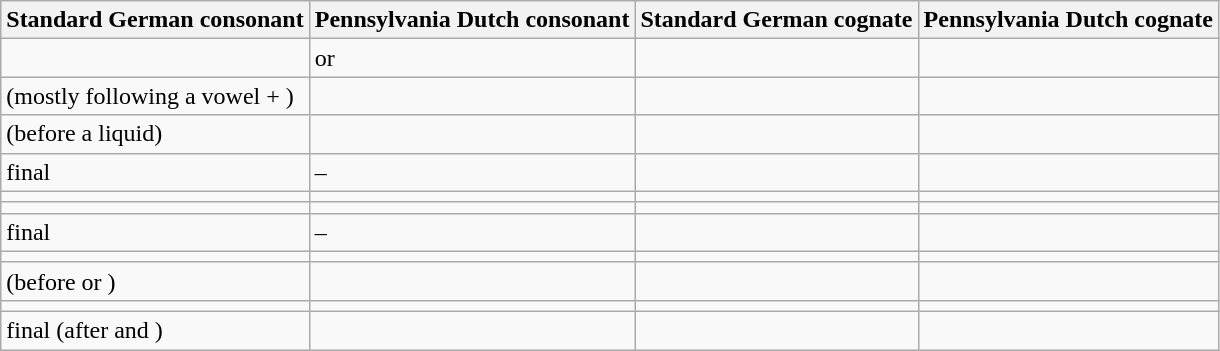<table class="wikitable">
<tr>
<th>Standard German consonant</th>
<th>Pennsylvania Dutch consonant</th>
<th>Standard German cognate</th>
<th>Pennsylvania Dutch cognate</th>
</tr>
<tr>
<td></td>
<td> or </td>
<td></td>
<td></td>
</tr>
<tr>
<td> (mostly following a vowel + )</td>
<td></td>
<td></td>
<td></td>
</tr>
<tr>
<td> (before a liquid)</td>
<td></td>
<td></td>
<td></td>
</tr>
<tr>
<td>final </td>
<td>–</td>
<td> </td>
<td> </td>
</tr>
<tr>
<td></td>
<td></td>
<td> </td>
<td> </td>
</tr>
<tr>
<td></td>
<td></td>
<td> </td>
<td> </td>
</tr>
<tr>
<td>final </td>
<td>–</td>
<td></td>
<td></td>
</tr>
<tr>
<td></td>
<td></td>
<td></td>
<td></td>
</tr>
<tr>
<td> (before  or )</td>
<td></td>
<td></td>
<td></td>
</tr>
<tr>
<td></td>
<td></td>
<td> </td>
<td> </td>
</tr>
<tr>
<td>final  (after  and )</td>
<td></td>
<td> </td>
<td> </td>
</tr>
</table>
